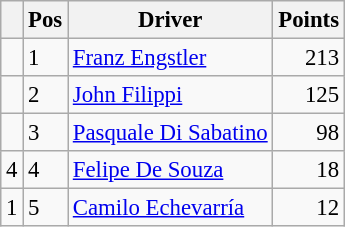<table class="wikitable" style="font-size: 95%;">
<tr>
<th></th>
<th>Pos</th>
<th>Driver</th>
<th>Points</th>
</tr>
<tr>
<td align="left"></td>
<td>1</td>
<td> <a href='#'>Franz Engstler</a></td>
<td align="right">213</td>
</tr>
<tr>
<td align="left"></td>
<td>2</td>
<td> <a href='#'>John Filippi</a></td>
<td align="right">125</td>
</tr>
<tr>
<td align="left"></td>
<td>3</td>
<td> <a href='#'>Pasquale Di Sabatino</a></td>
<td align="right">98</td>
</tr>
<tr>
<td align="left"> 4</td>
<td>4</td>
<td> <a href='#'>Felipe De Souza</a></td>
<td align="right">18</td>
</tr>
<tr>
<td align="left"> 1</td>
<td>5</td>
<td> <a href='#'>Camilo Echevarría</a></td>
<td align="right">12</td>
</tr>
</table>
